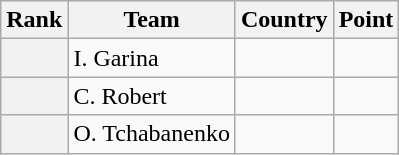<table class="wikitable sortable">
<tr>
<th>Rank</th>
<th>Team</th>
<th>Country</th>
<th>Point</th>
</tr>
<tr>
<th></th>
<td>I. Garina</td>
<td></td>
<td></td>
</tr>
<tr>
<th></th>
<td>C. Robert</td>
<td></td>
<td></td>
</tr>
<tr>
<th></th>
<td>O. Tchabanenko</td>
<td></td>
<td></td>
</tr>
</table>
